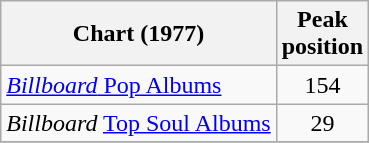<table class="wikitable">
<tr>
<th>Chart (1977)</th>
<th>Peak<br>position</th>
</tr>
<tr>
<td><a href='#'><em>Billboard</em> Pop Albums</a></td>
<td align=center>154</td>
</tr>
<tr>
<td><em>Billboard</em> <a href='#'>Top Soul Albums</a></td>
<td align=center>29</td>
</tr>
<tr>
</tr>
</table>
